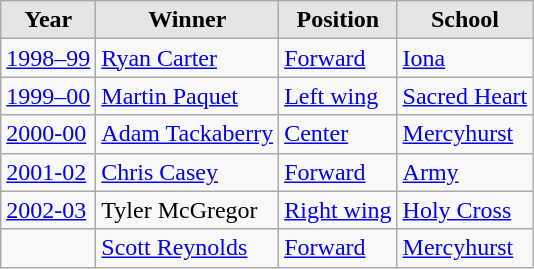<table class="wikitable sortable">
<tr>
<th style="background:#e5e5e5;">Year</th>
<th style="background:#e5e5e5;">Winner</th>
<th style="background:#e5e5e5;">Position</th>
<th style="background:#e5e5e5;">School</th>
</tr>
<tr>
<td><a href='#'>1998–99</a></td>
<td><a href='#'>Ryan Carter</a></td>
<td><a href='#'>Forward</a></td>
<td><a href='#'>Iona</a></td>
</tr>
<tr>
<td><a href='#'>1999–00</a></td>
<td><a href='#'>Martin Paquet</a></td>
<td><a href='#'>Left wing</a></td>
<td><a href='#'>Sacred Heart</a></td>
</tr>
<tr>
<td><a href='#'>2000-00</a></td>
<td><a href='#'>Adam Tackaberry</a></td>
<td><a href='#'>Center</a></td>
<td><a href='#'>Mercyhurst</a></td>
</tr>
<tr>
<td><a href='#'>2001-02</a></td>
<td><a href='#'>Chris Casey</a></td>
<td><a href='#'>Forward</a></td>
<td><a href='#'>Army</a></td>
</tr>
<tr>
<td><a href='#'>2002-03</a></td>
<td>Tyler McGregor</td>
<td><a href='#'>Right wing</a></td>
<td><a href='#'>Holy Cross</a></td>
</tr>
<tr>
<td></td>
<td><a href='#'>Scott Reynolds</a></td>
<td><a href='#'>Forward</a></td>
<td><a href='#'>Mercyhurst</a></td>
</tr>
</table>
